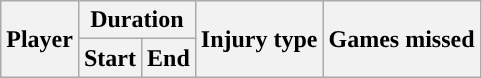<table class="wikitable sortable collapsible collapsed" style="text-align:center">
<tr>
<th rowspan="2">Player</th>
<th colspan="2">Duration</th>
<th rowspan="2">Injury type</th>
<th rowspan="2">Games missed</th>
</tr>
<tr>
<th>Start</th>
<th>End<br></th>
</tr>
</table>
